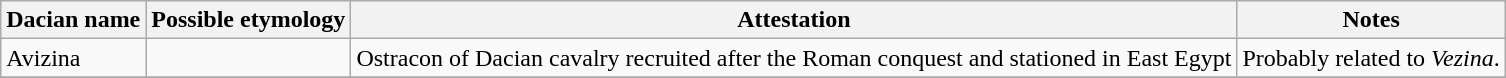<table class="wikitable">
<tr>
<th>Dacian name</th>
<th>Possible etymology</th>
<th>Attestation</th>
<th>Notes</th>
</tr>
<tr>
<td>Avizina</td>
<td></td>
<td>Ostracon of Dacian cavalry recruited after the Roman conquest and stationed in East Egypt </td>
<td>Probably related to <em>Vezina</em>.</td>
</tr>
<tr>
</tr>
</table>
